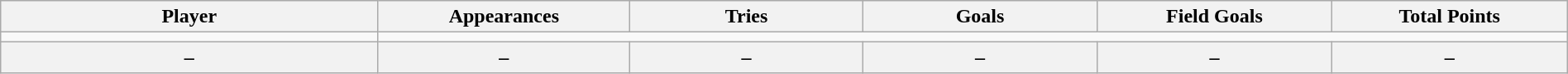<table class="wikitable sortable"  style="width:100%; text-align:center;">
<tr>
<th style="width:25em">Player</th>
<th style="width:15em" data-sort-type="number">Appearances</th>
<th style="width:15em" data-sort-type="number">Tries</th>
<th style="width:15em" data-sort-type="number">Goals</th>
<th style="width:15em" data-sort-type="number">Field Goals</th>
<th style="width:15em" data-sort-type="number">Total Points</th>
</tr>
<tr>
<td></td>
</tr>
<tr class="sortbottom">
<th>–</th>
<th>–</th>
<th>–</th>
<th>–</th>
<th>–</th>
<th>–</th>
</tr>
</table>
